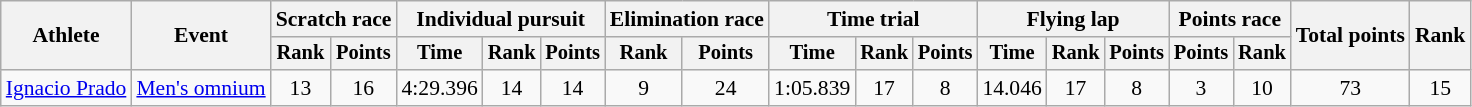<table class="wikitable" style="font-size:90%">
<tr>
<th rowspan="2">Athlete</th>
<th rowspan="2">Event</th>
<th colspan=2>Scratch race</th>
<th colspan=3>Individual pursuit</th>
<th colspan=2>Elimination race</th>
<th colspan=3>Time trial</th>
<th colspan=3>Flying lap</th>
<th colspan=2>Points race</th>
<th rowspan=2>Total points</th>
<th rowspan=2>Rank</th>
</tr>
<tr style="font-size:95%">
<th>Rank</th>
<th>Points</th>
<th>Time</th>
<th>Rank</th>
<th>Points</th>
<th>Rank</th>
<th>Points</th>
<th>Time</th>
<th>Rank</th>
<th>Points</th>
<th>Time</th>
<th>Rank</th>
<th>Points</th>
<th>Points</th>
<th>Rank</th>
</tr>
<tr align=center>
<td align=left><a href='#'>Ignacio Prado</a></td>
<td align=left><a href='#'>Men's omnium</a></td>
<td>13</td>
<td>16</td>
<td>4:29.396</td>
<td>14</td>
<td>14</td>
<td>9</td>
<td>24</td>
<td>1:05.839</td>
<td>17</td>
<td>8</td>
<td>14.046</td>
<td>17</td>
<td>8</td>
<td>3</td>
<td>10</td>
<td>73</td>
<td>15</td>
</tr>
</table>
